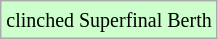<table class="wikitable">
<tr>
<td style="background:#cfc;"><small>clinched Superfinal Berth</small></td>
</tr>
</table>
